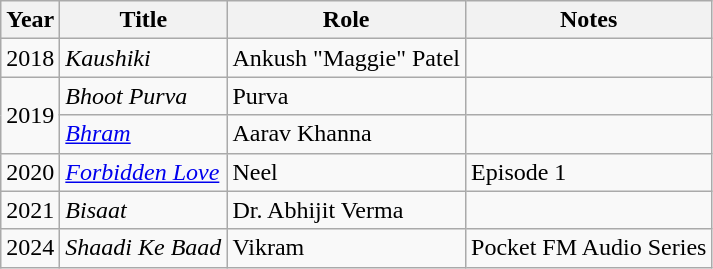<table class="wikitable">
<tr>
<th>Year</th>
<th>Title</th>
<th>Role</th>
<th>Notes</th>
</tr>
<tr>
<td>2018</td>
<td><em>Kaushiki</em></td>
<td>Ankush "Maggie" Patel</td>
<td></td>
</tr>
<tr>
<td rowspan="2">2019</td>
<td><em>Bhoot Purva</em></td>
<td>Purva</td>
<td></td>
</tr>
<tr>
<td><em><a href='#'>Bhram</a></em></td>
<td>Aarav Khanna</td>
<td></td>
</tr>
<tr>
<td>2020</td>
<td><em><a href='#'>Forbidden Love</a></em></td>
<td>Neel</td>
<td>Episode 1</td>
</tr>
<tr>
<td>2021</td>
<td><em>Bisaat</em></td>
<td>Dr. Abhijit Verma</td>
<td></td>
</tr>
<tr>
<td>2024</td>
<td><em>Shaadi Ke Baad</em></td>
<td>Vikram</td>
<td>Pocket FM Audio Series</td>
</tr>
</table>
